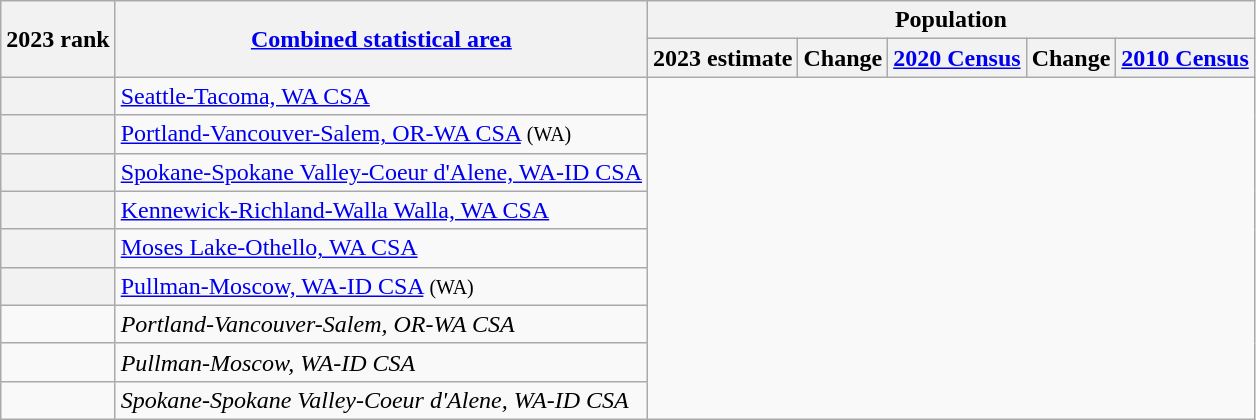<table class="wikitable sortable">
<tr>
<th scope=col rowspan=2>2023 rank</th>
<th scope=col rowspan=2><a href='#'>Combined statistical area</a></th>
<th colspan=5>Population</th>
</tr>
<tr>
<th scope=col>2023 estimate</th>
<th scope=col>Change</th>
<th scope=col><a href='#'>2020 Census</a></th>
<th scope=col>Change</th>
<th scope=col><a href='#'>2010 Census</a></th>
</tr>
<tr>
<th scope=row></th>
<td><a href='#'>Seattle-Tacoma, WA CSA</a><br></td>
</tr>
<tr>
<th scope=row></th>
<td><a href='#'>Portland-Vancouver-Salem, OR-WA CSA</a> <small>(WA)</small><br></td>
</tr>
<tr>
<th scope=row></th>
<td><a href='#'>Spokane-Spokane Valley-Coeur d'Alene, WA-ID CSA</a><br></td>
</tr>
<tr>
<th scope=row></th>
<td><a href='#'>Kennewick-Richland-Walla Walla, WA CSA</a><br></td>
</tr>
<tr>
<th scope=row></th>
<td><a href='#'>Moses Lake-Othello, WA CSA</a><br></td>
</tr>
<tr>
<th scope=row></th>
<td><a href='#'>Pullman-Moscow, WA-ID CSA</a> <small>(WA)</small><br></td>
</tr>
<tr>
<td></td>
<td><em><span>Portland-Vancouver-Salem, OR-WA CSA</span></em><br></td>
</tr>
<tr>
<td></td>
<td><em><span>Pullman-Moscow, WA-ID CSA</span></em><br></td>
</tr>
<tr>
<td></td>
<td><em><span>Spokane-Spokane Valley-Coeur d'Alene, WA-ID CSA</span></em><br></td>
</tr>
</table>
